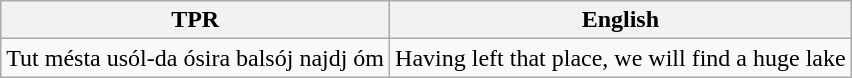<table class="wikitable">
<tr>
<th>TPR</th>
<th>English</th>
</tr>
<tr>
<td>Tut mésta usól-da ósira balsój najdj óm</td>
<td>Having left that place, we will find a huge lake</td>
</tr>
</table>
